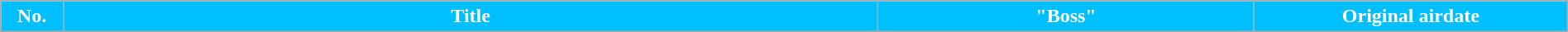<table class="wikitable plainrowheaders" style="width:100%; background:#FFFFFF">
<tr style="color:#FFFFFF">
<th style="background:#00BFFF; width:4%">No.</th>
<th style="background:#00BFFF">Title</th>
<th style="background:#00BFFF; width:24%">"Boss"</th>
<th style="background:#00BFFF; width:20%">Original airdate<br>




</th>
</tr>
</table>
